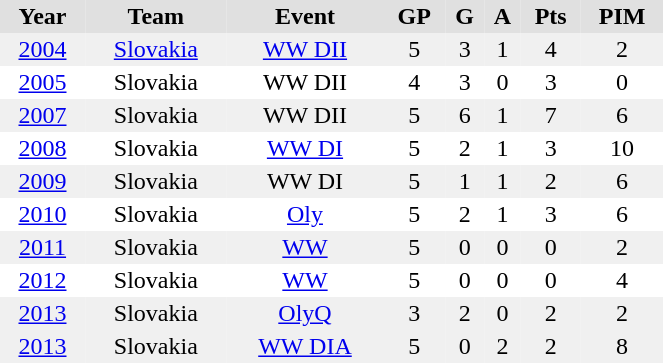<table BORDER="0" CELLPADDING="2" CELLSPACING="0" width="35%">
<tr ALIGN="center" bgcolor="#e0e0e0">
<th>Year</th>
<th>Team</th>
<th>Event</th>
<th>GP</th>
<th>G</th>
<th>A</th>
<th>Pts</th>
<th>PIM</th>
</tr>
<tr ALIGN="center" bgcolor="#f0f0f0">
<td><a href='#'>2004</a></td>
<td><a href='#'>Slovakia</a></td>
<td><a href='#'>WW DII</a></td>
<td>5</td>
<td>3</td>
<td>1</td>
<td>4</td>
<td>2</td>
</tr>
<tr ALIGN="center">
<td><a href='#'>2005</a></td>
<td>Slovakia</td>
<td>WW DII</td>
<td>4</td>
<td>3</td>
<td>0</td>
<td>3</td>
<td>0</td>
</tr>
<tr ALIGN="center" bgcolor="#f0f0f0">
<td><a href='#'>2007</a></td>
<td>Slovakia</td>
<td>WW DII</td>
<td>5</td>
<td>6</td>
<td>1</td>
<td>7</td>
<td>6</td>
</tr>
<tr ALIGN="center">
<td><a href='#'>2008</a></td>
<td>Slovakia</td>
<td><a href='#'>WW DI</a></td>
<td>5</td>
<td>2</td>
<td>1</td>
<td>3</td>
<td>10</td>
</tr>
<tr ALIGN="center" bgcolor="#f0f0f0">
<td><a href='#'>2009</a></td>
<td>Slovakia</td>
<td>WW DI</td>
<td>5</td>
<td>1</td>
<td>1</td>
<td>2</td>
<td>6</td>
</tr>
<tr ALIGN="center">
<td><a href='#'>2010</a></td>
<td>Slovakia</td>
<td><a href='#'>Oly</a></td>
<td>5</td>
<td>2</td>
<td>1</td>
<td>3</td>
<td>6</td>
</tr>
<tr ALIGN="center" bgcolor="#f0f0f0">
<td><a href='#'>2011</a></td>
<td>Slovakia</td>
<td><a href='#'>WW</a></td>
<td>5</td>
<td>0</td>
<td>0</td>
<td>0</td>
<td>2</td>
</tr>
<tr ALIGN="center">
<td><a href='#'>2012</a></td>
<td>Slovakia</td>
<td><a href='#'>WW</a></td>
<td>5</td>
<td>0</td>
<td>0</td>
<td>0</td>
<td>4</td>
</tr>
<tr ALIGN="center" bgcolor="#f0f0f0">
<td><a href='#'>2013</a></td>
<td>Slovakia</td>
<td><a href='#'>OlyQ</a></td>
<td>3</td>
<td>2</td>
<td>0</td>
<td>2</td>
<td>2</td>
</tr>
<tr ALIGN="center" bgcolor="#f0f0f0">
<td><a href='#'>2013</a></td>
<td>Slovakia</td>
<td><a href='#'>WW DIA</a></td>
<td>5</td>
<td>0</td>
<td>2</td>
<td>2</td>
<td>8</td>
</tr>
</table>
